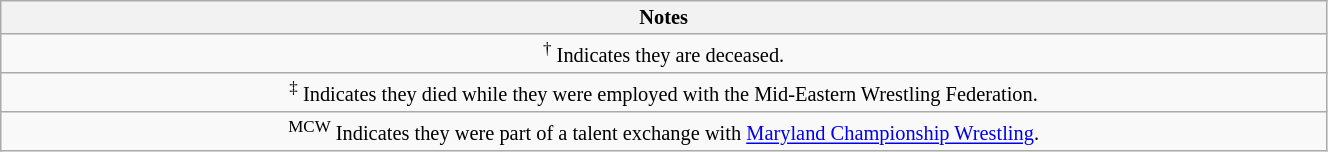<table class="wikitable" width="70%" style="font-size:85%; text-align:center;">
<tr>
<th colspan="2">Notes</th>
</tr>
<tr>
<td colspan="2"><sup>†</sup> Indicates they are deceased.</td>
</tr>
<tr>
<td colspan="2"><sup>‡</sup> Indicates they died while they were employed with the Mid-Eastern Wrestling Federation.</td>
</tr>
<tr>
<td colspan="2"><sup>MCW</sup> Indicates they were part of a talent exchange with <a href='#'>Maryland Championship Wrestling</a>.</td>
</tr>
</table>
